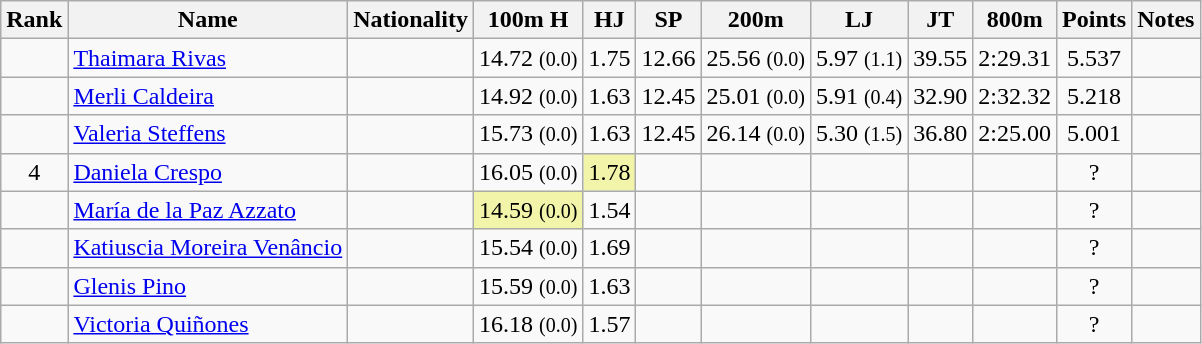<table class="wikitable sortable" style="text-align:center">
<tr>
<th>Rank</th>
<th>Name</th>
<th>Nationality</th>
<th>100m H</th>
<th>HJ</th>
<th>SP</th>
<th>200m</th>
<th>LJ</th>
<th>JT</th>
<th>800m</th>
<th>Points</th>
<th>Notes</th>
</tr>
<tr>
<td align=center></td>
<td align=left><a href='#'>Thaimara Rivas</a></td>
<td align=left></td>
<td>14.72 <small>(0.0)</small></td>
<td>1.75</td>
<td>12.66</td>
<td>25.56 <small>(0.0)</small></td>
<td>5.97 <small>(1.1)</small></td>
<td>39.55</td>
<td>2:29.31</td>
<td>5.537</td>
<td></td>
</tr>
<tr>
<td align=center></td>
<td align=left><a href='#'>Merli Caldeira</a></td>
<td align=left></td>
<td>14.92 <small>(0.0)</small></td>
<td>1.63</td>
<td>12.45</td>
<td>25.01 <small>(0.0)</small></td>
<td>5.91 <small>(0.4)</small></td>
<td>32.90</td>
<td>2:32.32</td>
<td>5.218</td>
<td></td>
</tr>
<tr>
<td align=center></td>
<td align=left><a href='#'>Valeria Steffens</a></td>
<td align=left></td>
<td>15.73 <small>(0.0)</small></td>
<td>1.63</td>
<td>12.45</td>
<td>26.14 <small>(0.0)</small></td>
<td>5.30 <small>(1.5)</small></td>
<td>36.80</td>
<td>2:25.00</td>
<td>5.001</td>
<td></td>
</tr>
<tr>
<td align=center>4</td>
<td align=left><a href='#'>Daniela Crespo</a></td>
<td align=left></td>
<td>16.05 <small>(0.0)</small></td>
<td bgcolor=#F2F5A9>1.78</td>
<td></td>
<td></td>
<td></td>
<td></td>
<td></td>
<td>?</td>
<td></td>
</tr>
<tr>
<td align=center></td>
<td align=left><a href='#'>María de la Paz Azzato</a></td>
<td align=left></td>
<td bgcolor=#F2F5A9>14.59 <small>(0.0)</small></td>
<td>1.54</td>
<td></td>
<td></td>
<td></td>
<td></td>
<td></td>
<td>?</td>
<td></td>
</tr>
<tr>
<td align=center></td>
<td align=left><a href='#'>Katiuscia Moreira Venâncio</a></td>
<td align=left></td>
<td>15.54 <small>(0.0)</small></td>
<td>1.69</td>
<td></td>
<td></td>
<td></td>
<td></td>
<td></td>
<td>?</td>
<td></td>
</tr>
<tr>
<td align=center></td>
<td align=left><a href='#'>Glenis Pino</a></td>
<td align=left></td>
<td>15.59 <small>(0.0)</small></td>
<td>1.63</td>
<td></td>
<td></td>
<td></td>
<td></td>
<td></td>
<td>?</td>
<td></td>
</tr>
<tr>
<td align=center></td>
<td align=left><a href='#'>Victoria Quiñones</a></td>
<td align=left></td>
<td>16.18 <small>(0.0)</small></td>
<td>1.57</td>
<td></td>
<td></td>
<td></td>
<td></td>
<td></td>
<td>?</td>
<td></td>
</tr>
</table>
